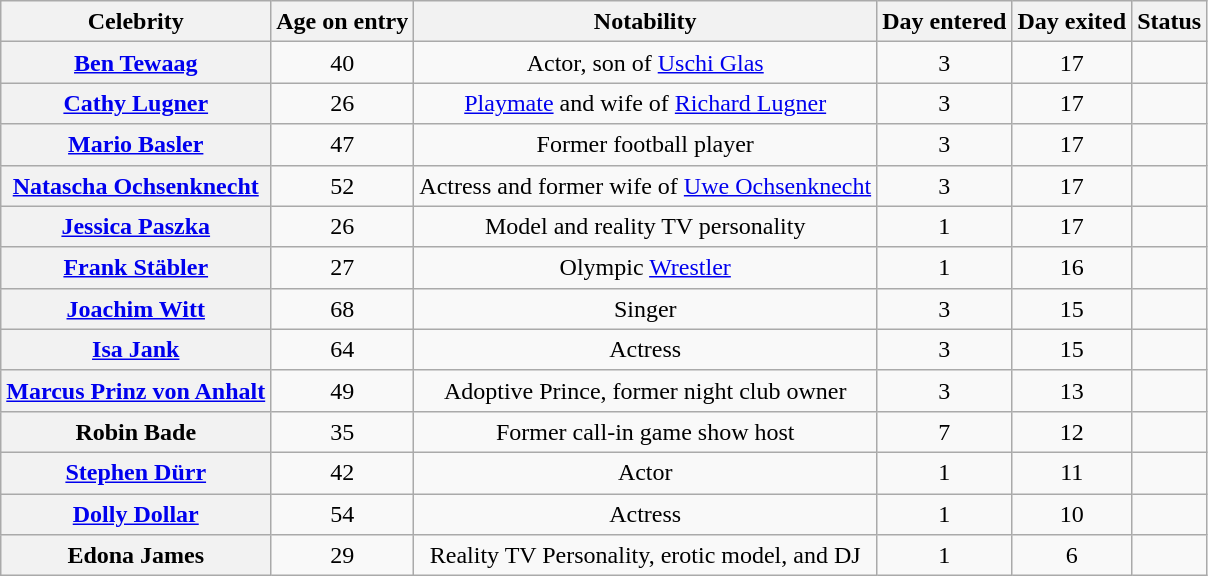<table class="wikitable sortable" style="text-align:center; line-height:20px; width:auto;">
<tr>
<th scope="col">Celebrity</th>
<th scope="col">Age on entry</th>
<th scope="col">Notability</th>
<th scope="col">Day entered</th>
<th scope="col">Day exited</th>
<th scope="col">Status</th>
</tr>
<tr>
<th><a href='#'>Ben Tewaag</a></th>
<td>40</td>
<td>Actor, son of <a href='#'>Uschi Glas</a></td>
<td>3</td>
<td>17</td>
<td></td>
</tr>
<tr>
<th><a href='#'>Cathy Lugner</a></th>
<td>26</td>
<td><a href='#'>Playmate</a> and wife of <a href='#'>Richard Lugner</a></td>
<td>3</td>
<td>17</td>
<td></td>
</tr>
<tr>
<th><a href='#'>Mario Basler</a></th>
<td>47</td>
<td>Former football player</td>
<td>3</td>
<td>17</td>
<td></td>
</tr>
<tr>
<th><a href='#'>Natascha Ochsenknecht</a></th>
<td>52</td>
<td>Actress and former wife of <a href='#'>Uwe Ochsenknecht</a></td>
<td>3</td>
<td>17</td>
<td></td>
</tr>
<tr>
<th><a href='#'>Jessica Paszka</a></th>
<td>26</td>
<td>Model and reality TV personality</td>
<td>1</td>
<td>17</td>
<td></td>
</tr>
<tr>
<th><a href='#'>Frank Stäbler</a></th>
<td>27</td>
<td>Olympic <a href='#'>Wrestler</a></td>
<td>1</td>
<td>16</td>
<td></td>
</tr>
<tr>
<th><a href='#'>Joachim Witt</a></th>
<td>68</td>
<td>Singer</td>
<td>3</td>
<td>15</td>
<td></td>
</tr>
<tr>
<th><a href='#'>Isa Jank</a></th>
<td>64</td>
<td>Actress</td>
<td>3</td>
<td>15</td>
<td></td>
</tr>
<tr>
<th><a href='#'>Marcus Prinz von Anhalt</a></th>
<td>49</td>
<td>Adoptive Prince, former night club owner</td>
<td>3</td>
<td>13</td>
<td></td>
</tr>
<tr>
<th>Robin Bade</th>
<td>35</td>
<td>Former call-in game show host</td>
<td>7</td>
<td>12</td>
<td></td>
</tr>
<tr>
<th><a href='#'>Stephen Dürr</a></th>
<td>42</td>
<td>Actor</td>
<td>1</td>
<td>11</td>
<td></td>
</tr>
<tr>
<th><a href='#'>Dolly Dollar</a></th>
<td>54</td>
<td>Actress</td>
<td>1</td>
<td>10</td>
<td></td>
</tr>
<tr>
<th>Edona James</th>
<td>29</td>
<td>Reality TV Personality, erotic model, and DJ</td>
<td>1</td>
<td>6</td>
<td></td>
</tr>
</table>
